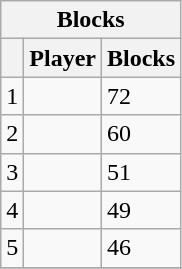<table class="wikitable">
<tr>
<th colspan="3">Blocks</th>
</tr>
<tr>
<th></th>
<th>Player</th>
<th>Blocks</th>
</tr>
<tr>
<td>1</td>
<td></td>
<td>72</td>
</tr>
<tr>
<td>2</td>
<td></td>
<td>60</td>
</tr>
<tr>
<td>3</td>
<td></td>
<td>51</td>
</tr>
<tr>
<td>4</td>
<td></td>
<td>49</td>
</tr>
<tr>
<td>5</td>
<td></td>
<td>46</td>
</tr>
<tr>
</tr>
</table>
